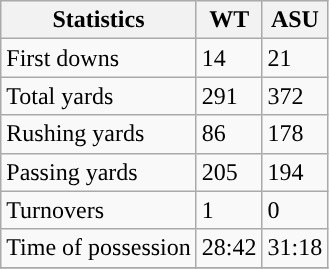<table class="wikitable" style="float: left;">
<tr>
<th>Statistics</th>
<th>WT</th>
<th>ASU</th>
</tr>
<tr>
<td>First downs</td>
<td>14</td>
<td>21</td>
</tr>
<tr>
<td>Total yards</td>
<td>291</td>
<td>372</td>
</tr>
<tr>
<td>Rushing yards</td>
<td>86</td>
<td>178</td>
</tr>
<tr>
<td>Passing yards</td>
<td>205</td>
<td>194</td>
</tr>
<tr>
<td>Turnovers</td>
<td>1</td>
<td>0</td>
</tr>
<tr>
<td>Time of possession</td>
<td>28:42</td>
<td>31:18</td>
</tr>
<tr>
</tr>
</table>
